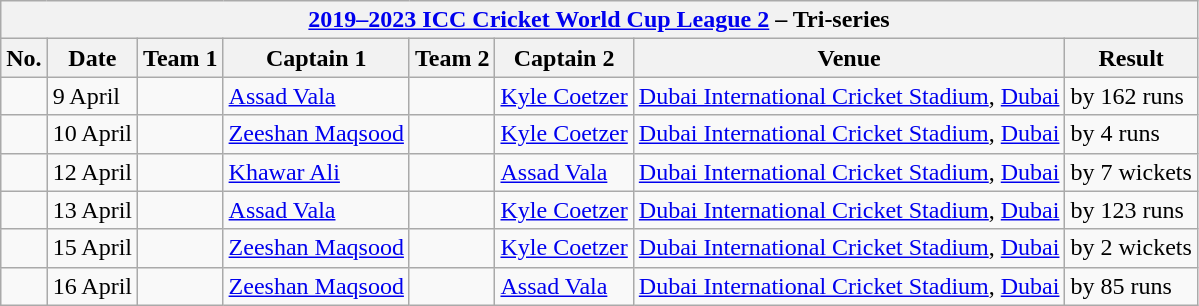<table class="wikitable">
<tr>
<th colspan="9"><a href='#'>2019–2023 ICC Cricket World Cup League 2</a> – Tri-series</th>
</tr>
<tr>
<th>No.</th>
<th>Date</th>
<th>Team 1</th>
<th>Captain 1</th>
<th>Team 2</th>
<th>Captain 2</th>
<th>Venue</th>
<th>Result</th>
</tr>
<tr>
<td></td>
<td>9 April</td>
<td></td>
<td><a href='#'>Assad Vala</a></td>
<td></td>
<td><a href='#'>Kyle Coetzer</a></td>
<td><a href='#'>Dubai International Cricket Stadium</a>, <a href='#'>Dubai</a></td>
<td> by 162 runs</td>
</tr>
<tr>
<td></td>
<td>10 April</td>
<td></td>
<td><a href='#'>Zeeshan Maqsood</a></td>
<td></td>
<td><a href='#'>Kyle Coetzer</a></td>
<td><a href='#'>Dubai International Cricket Stadium</a>, <a href='#'>Dubai</a></td>
<td> by 4 runs</td>
</tr>
<tr>
<td></td>
<td>12 April</td>
<td></td>
<td><a href='#'>Khawar Ali</a></td>
<td></td>
<td><a href='#'>Assad Vala</a></td>
<td><a href='#'>Dubai International Cricket Stadium</a>, <a href='#'>Dubai</a></td>
<td> by 7 wickets</td>
</tr>
<tr>
<td></td>
<td>13 April</td>
<td></td>
<td><a href='#'>Assad Vala</a></td>
<td></td>
<td><a href='#'>Kyle Coetzer</a></td>
<td><a href='#'>Dubai International Cricket Stadium</a>, <a href='#'>Dubai</a></td>
<td> by 123 runs</td>
</tr>
<tr>
<td></td>
<td>15 April</td>
<td></td>
<td><a href='#'>Zeeshan Maqsood</a></td>
<td></td>
<td><a href='#'>Kyle Coetzer</a></td>
<td><a href='#'>Dubai International Cricket Stadium</a>, <a href='#'>Dubai</a></td>
<td> by 2 wickets</td>
</tr>
<tr>
<td></td>
<td>16 April</td>
<td></td>
<td><a href='#'>Zeeshan Maqsood</a></td>
<td></td>
<td><a href='#'>Assad Vala</a></td>
<td><a href='#'>Dubai International Cricket Stadium</a>, <a href='#'>Dubai</a></td>
<td> by 85 runs</td>
</tr>
</table>
